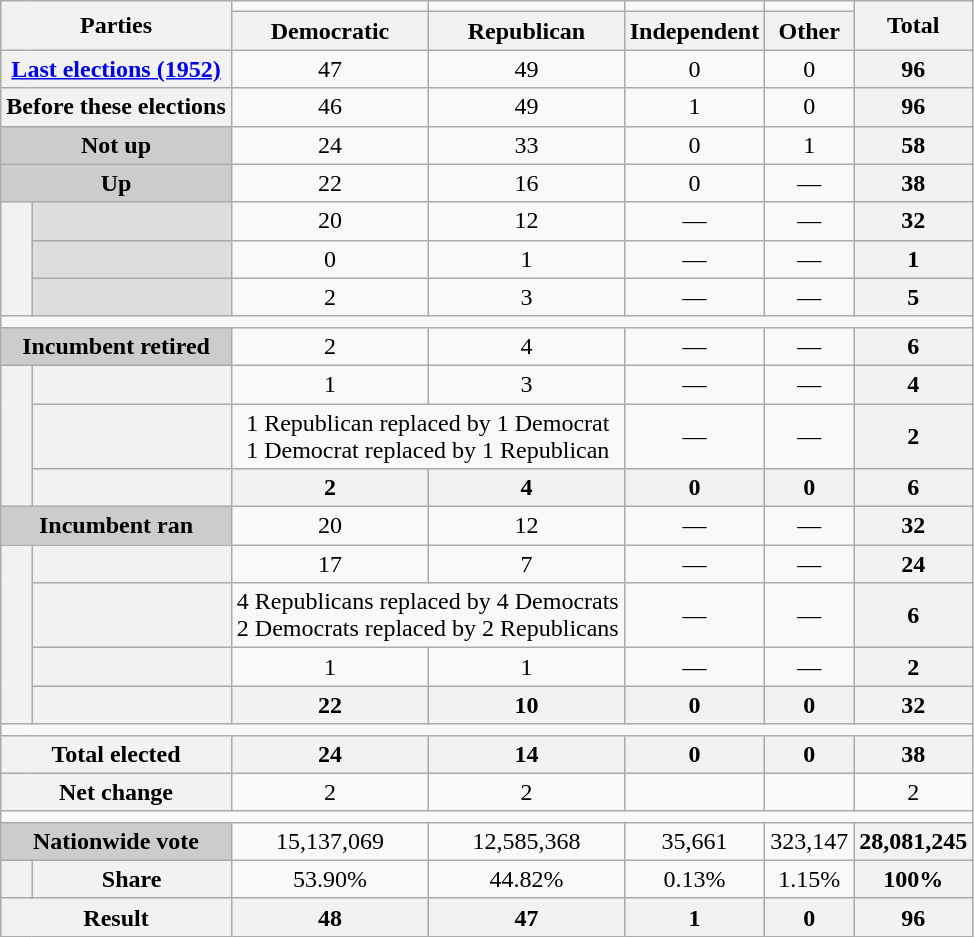<table class=wikitable style=text-align:center>
<tr>
<th colspan=2 rowspan=2>Parties</th>
<td></td>
<td></td>
<td></td>
<td></td>
<th rowspan=2>Total</th>
</tr>
<tr valign=bottom>
<th>Democratic</th>
<th>Republican</th>
<th>Independent</th>
<th>Other</th>
</tr>
<tr>
<th colspan=2><a href='#'>Last elections (1952)</a></th>
<td>47</td>
<td>49</td>
<td>0</td>
<td>0</td>
<th>96</th>
</tr>
<tr>
<th colspan=2>Before these elections</th>
<td>46</td>
<td>49</td>
<td>1</td>
<td>0</td>
<th>96</th>
</tr>
<tr>
<th colspan=2 style="background:#ccc">Not up</th>
<td>24</td>
<td>33</td>
<td>0</td>
<td>1</td>
<th>58</th>
</tr>
<tr>
<th colspan=2 style="background:#ccc">Up</th>
<td>22</td>
<td>16</td>
<td>0</td>
<td>—</td>
<th>38</th>
</tr>
<tr>
<th rowspan=3></th>
<th style="background:#ddd"></th>
<td>20</td>
<td>12</td>
<td>—</td>
<td>—</td>
<th>32</th>
</tr>
<tr>
<th style="background:#ddd"></th>
<td>0</td>
<td>1</td>
<td>—</td>
<td>—</td>
<th>1</th>
</tr>
<tr>
<th style="background:#ddd"></th>
<td>2</td>
<td>3</td>
<td>—</td>
<td>—</td>
<th>5</th>
</tr>
<tr>
<td colspan=100></td>
</tr>
<tr>
<th colspan=2 style="background:#ccc">Incumbent retired</th>
<td>2</td>
<td>4</td>
<td>—</td>
<td>—</td>
<th>6</th>
</tr>
<tr>
<th rowspan=3></th>
<th></th>
<td>1</td>
<td>3</td>
<td>—</td>
<td>—</td>
<th>4</th>
</tr>
<tr>
<th></th>
<td colspan=2>1 Republican replaced by 1 Democrat<br>1 Democrat replaced by 1 Republican</td>
<td>—</td>
<td>—</td>
<th>2</th>
</tr>
<tr>
<th></th>
<th>2</th>
<th>4</th>
<th>0</th>
<th>0</th>
<th>6</th>
</tr>
<tr>
<th colspan=2 style="background:#ccc">Incumbent ran</th>
<td>20</td>
<td>12</td>
<td>—</td>
<td>—</td>
<th>32</th>
</tr>
<tr>
<th rowspan=4></th>
<th></th>
<td>17</td>
<td>7</td>
<td>—</td>
<td>—</td>
<th>24</th>
</tr>
<tr>
<th></th>
<td colspan=2 >4 Republicans replaced by 4 Democrats<br>2 Democrats replaced by 2 Republicans</td>
<td>—</td>
<td>—</td>
<th>6</th>
</tr>
<tr>
<th></th>
<td>1</td>
<td>1</td>
<td>—</td>
<td>—</td>
<th>2</th>
</tr>
<tr>
<th></th>
<th>22</th>
<th>10</th>
<th>0</th>
<th>0</th>
<th>32</th>
</tr>
<tr>
<td colspan=99></td>
</tr>
<tr>
<th colspan=2>Total elected</th>
<th>24</th>
<th>14</th>
<th>0</th>
<th>0</th>
<th>38</th>
</tr>
<tr>
<th colspan=2>Net change</th>
<td>2</td>
<td>2</td>
<td></td>
<td></td>
<td>2</td>
</tr>
<tr>
<td colspan=99></td>
</tr>
<tr>
<th colspan=2 style="background:#ccc">Nationwide vote</th>
<td>15,137,069</td>
<td>12,585,368</td>
<td>35,661</td>
<td>323,147</td>
<th>28,081,245</th>
</tr>
<tr>
<th></th>
<th>Share</th>
<td>53.90%</td>
<td>44.82%</td>
<td>0.13%</td>
<td>1.15%</td>
<th>100%</th>
</tr>
<tr>
<th colspan=2>Result</th>
<th>48</th>
<th>47</th>
<th>1</th>
<th>0</th>
<th>96</th>
</tr>
</table>
